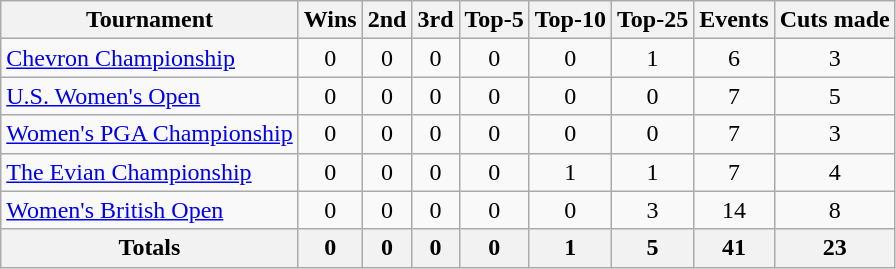<table class=wikitable style=text-align:center>
<tr>
<th>Tournament</th>
<th>Wins</th>
<th>2nd</th>
<th>3rd</th>
<th>Top-5</th>
<th>Top-10</th>
<th>Top-25</th>
<th>Events</th>
<th>Cuts made</th>
</tr>
<tr>
<td align=left><a href='#'>Chevron Championship</a></td>
<td>0</td>
<td>0</td>
<td>0</td>
<td>0</td>
<td>0</td>
<td>1</td>
<td>6</td>
<td>3</td>
</tr>
<tr>
<td align=left><a href='#'>U.S. Women's Open</a></td>
<td>0</td>
<td>0</td>
<td>0</td>
<td>0</td>
<td>0</td>
<td>0</td>
<td>7</td>
<td>5</td>
</tr>
<tr>
<td align=left><a href='#'>Women's PGA Championship</a></td>
<td>0</td>
<td>0</td>
<td>0</td>
<td>0</td>
<td>0</td>
<td>0</td>
<td>7</td>
<td>3</td>
</tr>
<tr>
<td align=left><a href='#'>The Evian Championship</a></td>
<td>0</td>
<td>0</td>
<td>0</td>
<td>0</td>
<td>1</td>
<td>1</td>
<td>7</td>
<td>4</td>
</tr>
<tr>
<td align=left><a href='#'>Women's British Open</a></td>
<td>0</td>
<td>0</td>
<td>0</td>
<td>0</td>
<td>0</td>
<td>3</td>
<td>14</td>
<td>8</td>
</tr>
<tr>
<th>Totals</th>
<th>0</th>
<th>0</th>
<th>0</th>
<th>0</th>
<th>1</th>
<th>5</th>
<th>41</th>
<th>23</th>
</tr>
</table>
